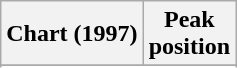<table class="wikitable sortable plainrowheaders">
<tr>
<th scope="col">Chart (1997)</th>
<th scope="col">Peak<br> position</th>
</tr>
<tr>
</tr>
<tr>
</tr>
</table>
